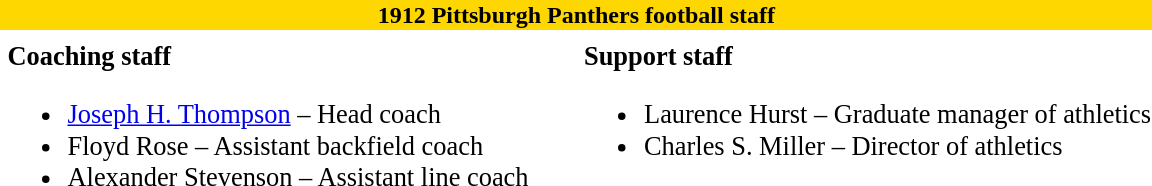<table class="toccolours" style="text-align: left;">
<tr>
<th colspan="10" style="background:gold; color:dark blue; text-align: center;"><strong>1912 Pittsburgh Panthers football staff</strong></th>
</tr>
<tr>
<td colspan="10" align="right"></td>
</tr>
<tr>
<td valign="top"></td>
<td style="font-size: 110%;" valign="top"><strong>Coaching staff</strong><br><ul><li><a href='#'>Joseph H. Thompson</a> – Head coach</li><li>Floyd Rose – Assistant backfield coach</li><li>Alexander Stevenson – Assistant line coach</li></ul></td>
<td width="25"> </td>
<td valign="top"></td>
<td style="font-size: 110%;" valign="top"><strong>Support staff</strong><br><ul><li>Laurence Hurst – Graduate manager of athletics</li><li>Charles S. Miller – Director of athletics</li></ul></td>
</tr>
</table>
